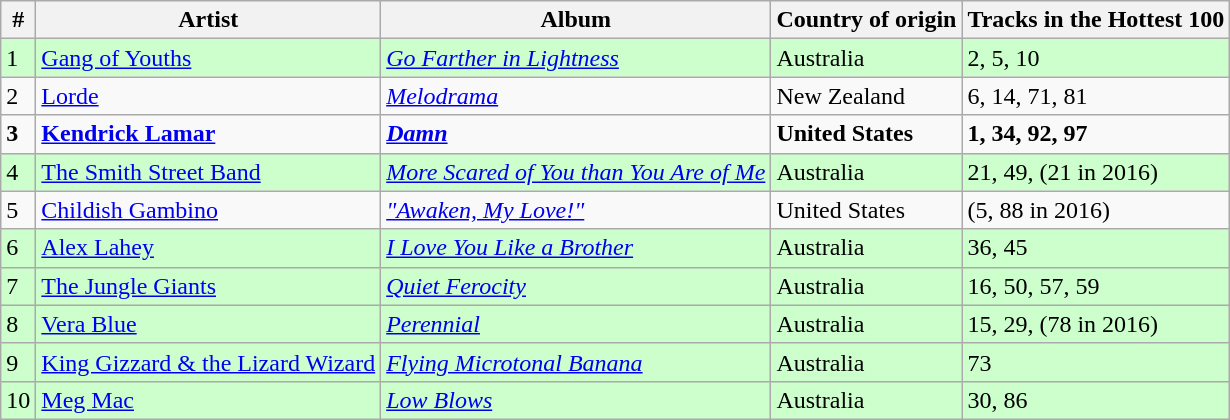<table class="wikitable sortable">
<tr>
<th>#</th>
<th>Artist</th>
<th>Album</th>
<th>Country of origin</th>
<th>Tracks in the Hottest 100</th>
</tr>
<tr style="background-color: #ccffcc">
<td>1</td>
<td><a href='#'>Gang of Youths</a></td>
<td><em><a href='#'>Go Farther in Lightness</a></em></td>
<td>Australia</td>
<td>2, 5, 10</td>
</tr>
<tr>
<td>2</td>
<td><a href='#'>Lorde</a></td>
<td><em><a href='#'>Melodrama</a></em></td>
<td>New Zealand</td>
<td>6, 14, 71, 81</td>
</tr>
<tr>
<td><strong>3</strong></td>
<td><strong><a href='#'>Kendrick Lamar</a></strong></td>
<td><strong><em><a href='#'>Damn</a></em></strong></td>
<td><strong>United States</strong></td>
<td><strong>1, 34, 92, 97</strong></td>
</tr>
<tr style="background-color: #ccffcc">
<td>4</td>
<td><a href='#'>The Smith Street Band</a></td>
<td><em><a href='#'>More Scared of You than You Are of Me</a></em></td>
<td>Australia</td>
<td>21, 49, (21 in 2016)</td>
</tr>
<tr>
<td>5</td>
<td><a href='#'>Childish Gambino</a></td>
<td><em><a href='#'>"Awaken, My Love!"</a></em></td>
<td>United States</td>
<td>(5, 88 in 2016)</td>
</tr>
<tr style="background-color: #ccffcc">
<td>6</td>
<td><a href='#'>Alex Lahey</a></td>
<td><em><a href='#'>I Love You Like a Brother</a></em></td>
<td>Australia</td>
<td>36, 45</td>
</tr>
<tr style="background-color: #ccffcc">
<td>7</td>
<td><a href='#'>The Jungle Giants</a></td>
<td><em><a href='#'>Quiet Ferocity</a></em></td>
<td>Australia</td>
<td>16, 50, 57, 59</td>
</tr>
<tr style="background-color: #ccffcc">
<td>8</td>
<td><a href='#'>Vera Blue</a></td>
<td><em><a href='#'>Perennial</a></em></td>
<td>Australia</td>
<td>15, 29, (78 in 2016)</td>
</tr>
<tr style="background-color: #ccffcc">
<td>9</td>
<td><a href='#'>King Gizzard & the Lizard Wizard</a></td>
<td><em><a href='#'>Flying Microtonal Banana</a></em></td>
<td>Australia</td>
<td>73</td>
</tr>
<tr style="background-color: #ccffcc">
<td>10</td>
<td><a href='#'>Meg Mac</a></td>
<td><em><a href='#'>Low Blows</a></em></td>
<td>Australia</td>
<td>30, 86</td>
</tr>
</table>
